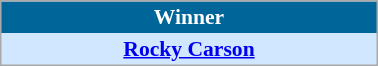<table align=center cellpadding="2" cellspacing="0" style="background: #f9f9f9; border: 1px #aaa solid; border-collapse: collapse; font-size: 90%;" width=20%>
<tr align=center bgcolor=#006699 style="color:white;">
<th width=100%><strong>Winner</strong></th>
</tr>
<tr align=center bgcolor=#D0E7FF>
<td align=center><strong><a href='#'>Rocky Carson</a></strong> </td>
</tr>
</table>
